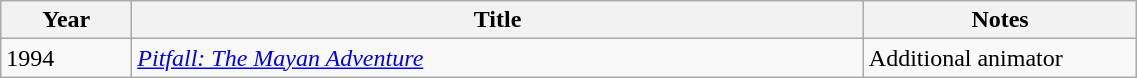<table class="wikitable" width="60%">
<tr>
<th width="80px">Year</th>
<th>Title</th>
<th width="175px">Notes</th>
</tr>
<tr>
<td>1994</td>
<td><em><a href='#'>Pitfall: The Mayan Adventure</a></em></td>
<td>Additional animator</td>
</tr>
</table>
